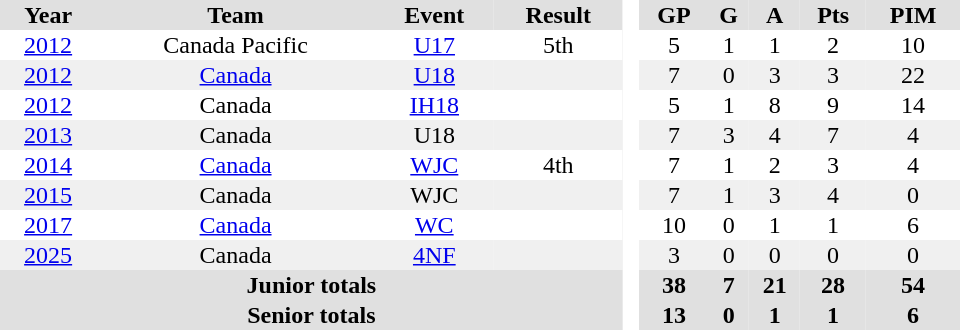<table border="0" cellpadding="1" cellspacing="0" style="text-align:center; width:40em;">
<tr bgcolor="#e0e0e0">
<th>Year</th>
<th>Team</th>
<th>Event</th>
<th>Result</th>
<th rowspan="99" bgcolor="#ffffff"> </th>
<th>GP</th>
<th>G</th>
<th>A</th>
<th>Pts</th>
<th>PIM</th>
</tr>
<tr>
<td><a href='#'>2012</a></td>
<td>Canada Pacific</td>
<td><a href='#'>U17</a></td>
<td>5th</td>
<td>5</td>
<td>1</td>
<td>1</td>
<td>2</td>
<td>10</td>
</tr>
<tr bgcolor="#f0f0f0">
<td><a href='#'>2012</a></td>
<td><a href='#'>Canada</a></td>
<td><a href='#'>U18</a></td>
<td></td>
<td>7</td>
<td>0</td>
<td>3</td>
<td>3</td>
<td>22</td>
</tr>
<tr>
<td><a href='#'>2012</a></td>
<td>Canada</td>
<td><a href='#'>IH18</a></td>
<td></td>
<td>5</td>
<td>1</td>
<td>8</td>
<td>9</td>
<td>14</td>
</tr>
<tr bgcolor="#f0f0f0">
<td><a href='#'>2013</a></td>
<td>Canada</td>
<td>U18</td>
<td></td>
<td>7</td>
<td>3</td>
<td>4</td>
<td>7</td>
<td>4</td>
</tr>
<tr>
<td><a href='#'>2014</a></td>
<td><a href='#'>Canada</a></td>
<td><a href='#'>WJC</a></td>
<td>4th</td>
<td>7</td>
<td>1</td>
<td>2</td>
<td>3</td>
<td>4</td>
</tr>
<tr bgcolor="#f0f0f0">
<td><a href='#'>2015</a></td>
<td>Canada</td>
<td>WJC</td>
<td></td>
<td>7</td>
<td>1</td>
<td>3</td>
<td>4</td>
<td>0</td>
</tr>
<tr>
<td><a href='#'>2017</a></td>
<td><a href='#'>Canada</a></td>
<td><a href='#'>WC</a></td>
<td></td>
<td>10</td>
<td>0</td>
<td>1</td>
<td>1</td>
<td>6</td>
</tr>
<tr bgcolor="#f0f0f0">
<td><a href='#'>2025</a></td>
<td>Canada</td>
<td><a href='#'>4NF</a></td>
<td></td>
<td>3</td>
<td>0</td>
<td>0</td>
<td>0</td>
<td>0</td>
</tr>
<tr bgcolor="#e0e0e0">
<th colspan="4">Junior totals</th>
<th>38</th>
<th>7</th>
<th>21</th>
<th>28</th>
<th>54</th>
</tr>
<tr bgcolor="#e0e0e0">
<th colspan="4">Senior totals</th>
<th>13</th>
<th>0</th>
<th>1</th>
<th>1</th>
<th>6</th>
</tr>
</table>
